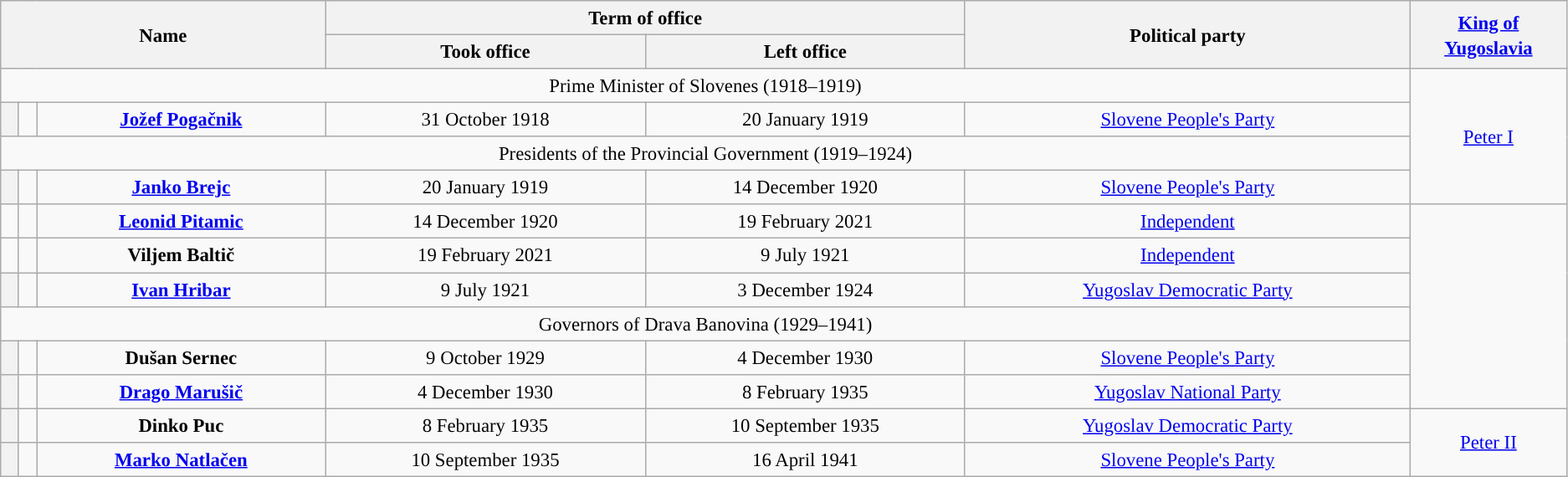<table class="wikitable collapsible collapsed tpl-blanktable" style="text-align:center; font-size:95%; line-height:20px">
<tr>
<th colspan="3" rowspan="2">Name<br></th>
<th colspan="2">Term of office</th>
<th rowspan="2">Political party</th>
<th colspan="2" rowspan="2" width="10%"><a href='#'>King of Yugoslavia</a> <br></th>
</tr>
<tr>
<th>Took office</th>
<th>Left office</th>
</tr>
<tr>
<td colspan="6">Prime Minister of Slovenes (1918–1919)</td>
<td rowspan="4"><a href='#'>Peter I</a>  </td>
</tr>
<tr>
<th style="background-color:"></th>
<td></td>
<td><strong><a href='#'>Jožef Pogačnik</a></strong><br></td>
<td>31 October 1918</td>
<td>20 January 1919</td>
<td><a href='#'>Slovene People's Party</a></td>
</tr>
<tr>
<td colspan="6">Presidents of the Provincial Government (1919–1924)</td>
</tr>
<tr>
<th style="background-color:"></th>
<td></td>
<td><strong><a href='#'>Janko Brejc</a></strong><br></td>
<td>20 January 1919</td>
<td>14 December 1920</td>
<td><a href='#'>Slovene People's Party</a></td>
</tr>
<tr>
<td style="background-color:"></td>
<td></td>
<td><strong><a href='#'>Leonid Pitamic</a></strong><br></td>
<td>14 December 1920</td>
<td>19 February 2021</td>
<td><a href='#'>Independent</a></td>
<td rowspan="6">  </td>
</tr>
<tr>
<td style="background-color:"></td>
<td></td>
<td><strong>Viljem Baltič</strong><br></td>
<td>19 February 2021</td>
<td>9 July 1921</td>
<td><a href='#'>Independent</a></td>
</tr>
<tr>
<th style="background-color: "></th>
<td></td>
<td><strong><a href='#'>Ivan Hribar</a></strong><br></td>
<td>9 July 1921</td>
<td>3 December 1924</td>
<td><a href='#'>Yugoslav Democratic Party</a></td>
</tr>
<tr>
<td colspan="6">Governors of Drava Banovina (1929–1941)</td>
</tr>
<tr>
<th style="background-color:"></th>
<td></td>
<td><strong>Dušan Sernec</strong><br></td>
<td>9 October 1929</td>
<td>4 December 1930</td>
<td><a href='#'>Slovene People's Party</a></td>
</tr>
<tr>
<th style="background-color:"></th>
<td></td>
<td><strong><a href='#'>Drago Marušič</a></strong><br></td>
<td>4 December 1930</td>
<td>8 February 1935</td>
<td><a href='#'>Yugoslav National Party</a></td>
</tr>
<tr>
<th style="background-color: "></th>
<td></td>
<td><strong>Dinko Puc</strong><br></td>
<td>8 February 1935</td>
<td>10 September 1935</td>
<td><a href='#'>Yugoslav Democratic Party</a></td>
<td rowspan="2"><a href='#'>Peter II</a>  </td>
</tr>
<tr>
<th style="background-color:"></th>
<td></td>
<td><strong><a href='#'>Marko Natlačen</a></strong><br></td>
<td>10 September 1935</td>
<td>16 April 1941</td>
<td><a href='#'>Slovene People's Party</a></td>
</tr>
</table>
